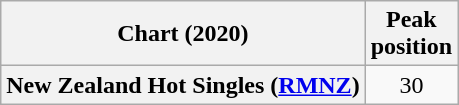<table class="wikitable sortable plainrowheaders" style="text-align:center">
<tr>
<th scope="col">Chart (2020)</th>
<th scope="col">Peak<br>position</th>
</tr>
<tr>
<th scope="row">New Zealand Hot Singles (<a href='#'>RMNZ</a>)</th>
<td>30</td>
</tr>
</table>
